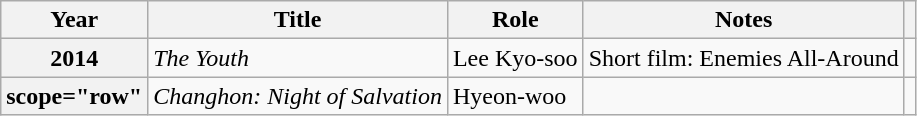<table class="wikitable  plainrowheaders">
<tr>
<th scope="col">Year</th>
<th scope="col">Title</th>
<th scope="col">Role</th>
<th scope="col">Notes</th>
<th scope="col" class="unsortable"></th>
</tr>
<tr>
<th scope="row">2014</th>
<td><em>The Youth</em></td>
<td>Lee Kyo-soo</td>
<td>Short film: Enemies All-Around</td>
<td></td>
</tr>
<tr>
<th>scope="row" </th>
<td><em>Changhon: Night of Salvation</em></td>
<td>Hyeon-woo</td>
<td></td>
<td></td>
</tr>
</table>
